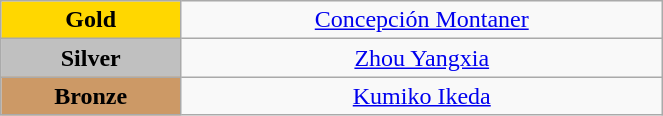<table class="wikitable" style="text-align:center; " width="35%">
<tr>
<td bgcolor="gold"><strong>Gold</strong></td>
<td><a href='#'>Concepción Montaner</a><br>  <small><em></em></small></td>
</tr>
<tr>
<td bgcolor="silver"><strong>Silver</strong></td>
<td><a href='#'>Zhou Yangxia</a><br>  <small><em></em></small></td>
</tr>
<tr>
<td bgcolor="CC9966"><strong>Bronze</strong></td>
<td><a href='#'>Kumiko Ikeda</a><br>  <small><em></em></small></td>
</tr>
</table>
